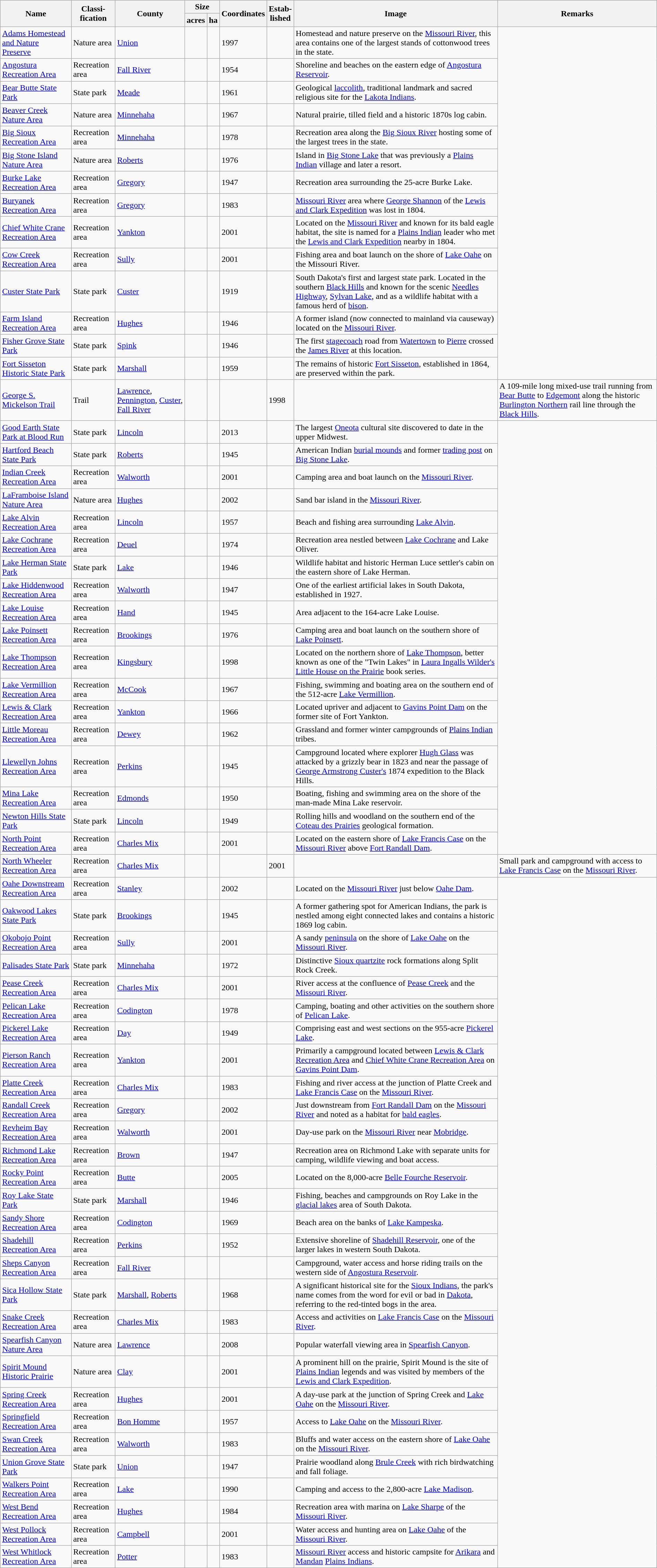<table class="wikitable sortable" style="width:100%">
<tr>
<th style="width:*;" rowspan=2>Name</th>
<th style="width:*;" rowspan=2>Classi-<br>fication</th>
<th style="width:*;" rowspan=2>County</th>
<th style="width:*;" colspan=2>Size</th>
<th style="width:*;" rowspan=2>Coordinates</th>
<th style="width:*;" rowspan=2>Estab-<br>lished</th>
<th style="width:*;" rowspan=2 class="unsortable">Image</th>
<th rowspan=2 class="unsortable">Remarks</th>
</tr>
<tr>
<th>acres</th>
<th>ha</th>
</tr>
<tr>
<td><a href='#'>Adams Homestead and Nature Preserve</a></td>
<td>Nature area</td>
<td><a href='#'>Union</a></td>
<td></td>
<td></td>
<td>1997</td>
<td></td>
<td>Homestead and nature preserve on the <a href='#'>Missouri River</a>, this area contains one of the largest stands of cottonwood trees in the state.</td>
</tr>
<tr>
<td><a href='#'>Angostura Recreation Area</a></td>
<td>Recreation area</td>
<td><a href='#'>Fall River</a></td>
<td></td>
<td></td>
<td>1954</td>
<td></td>
<td>Shoreline and beaches on the eastern edge of <a href='#'>Angostura Reservoir</a>.</td>
</tr>
<tr>
<td><a href='#'>Bear Butte State Park</a></td>
<td>State park</td>
<td><a href='#'>Meade</a></td>
<td></td>
<td></td>
<td>1961</td>
<td></td>
<td>Geological <a href='#'>laccolith</a>, traditional landmark and sacred religious site for the <a href='#'>Lakota Indians</a>.</td>
</tr>
<tr>
<td><a href='#'>Beaver Creek Nature Area</a></td>
<td>Nature area</td>
<td><a href='#'>Minnehaha</a></td>
<td></td>
<td></td>
<td>1967</td>
<td></td>
<td>Natural prairie, tilled field and a historic 1870s log cabin.</td>
</tr>
<tr>
<td><a href='#'>Big Sioux Recreation Area</a></td>
<td>Recreation area</td>
<td><a href='#'>Minnehaha</a></td>
<td></td>
<td></td>
<td>1978</td>
<td></td>
<td>Recreation area along the <a href='#'>Big Sioux River</a> hosting some of the largest trees in the state.</td>
</tr>
<tr>
<td><a href='#'>Big Stone Island Nature Area</a></td>
<td>Nature area</td>
<td><a href='#'>Roberts</a></td>
<td></td>
<td></td>
<td>1976</td>
<td></td>
<td>Island in <a href='#'>Big Stone Lake</a> that was previously a <a href='#'>Plains Indian</a> village and later a resort.</td>
</tr>
<tr>
<td><a href='#'>Burke Lake Recreation Area</a></td>
<td>Recreation area</td>
<td><a href='#'>Gregory</a></td>
<td></td>
<td></td>
<td>1947</td>
<td></td>
<td>Recreation area surrounding the 25-acre Burke Lake.</td>
</tr>
<tr>
<td><a href='#'>Buryanek Recreation Area</a></td>
<td>Recreation area</td>
<td><a href='#'>Gregory</a></td>
<td></td>
<td></td>
<td>1983</td>
<td></td>
<td><a href='#'>Missouri River</a> area where <a href='#'>George Shannon</a> of the <a href='#'>Lewis and Clark Expedition</a> was lost in 1804.</td>
</tr>
<tr>
<td><a href='#'>Chief White Crane Recreation Area</a></td>
<td>Recreation area</td>
<td><a href='#'>Yankton</a></td>
<td></td>
<td></td>
<td>2001</td>
<td></td>
<td>Located on the <a href='#'>Missouri River</a> and known for its bald eagle habitat, the site is named for a <a href='#'>Plains Indian</a> leader who met the <a href='#'>Lewis and Clark Expedition</a> nearby in 1804.</td>
</tr>
<tr>
<td><a href='#'>Cow Creek Recreation Area</a></td>
<td>Recreation area</td>
<td><a href='#'>Sully</a></td>
<td></td>
<td></td>
<td>2001</td>
<td></td>
<td>Fishing area and boat launch on the shore of <a href='#'>Lake Oahe</a> on the Missouri River.</td>
</tr>
<tr>
<td><a href='#'>Custer State Park</a></td>
<td>State park</td>
<td><a href='#'>Custer</a></td>
<td></td>
<td></td>
<td>1919</td>
<td></td>
<td>South Dakota's first and largest state park. Located in the southern <a href='#'>Black Hills</a> and known for the scenic <a href='#'>Needles Highway</a>, <a href='#'>Sylvan Lake</a>, and as a wildlife habitat with a famous herd of <a href='#'>bison</a>.</td>
</tr>
<tr>
<td><a href='#'>Farm Island Recreation Area</a></td>
<td>Recreation area</td>
<td><a href='#'>Hughes</a></td>
<td></td>
<td></td>
<td>1946</td>
<td></td>
<td>A former island (now connected to mainland via causeway) located on the <a href='#'>Missouri River</a>.</td>
</tr>
<tr>
<td><a href='#'>Fisher Grove State Park</a></td>
<td>State park</td>
<td><a href='#'>Spink</a></td>
<td></td>
<td></td>
<td>1946</td>
<td></td>
<td>The first <a href='#'>stagecoach</a> road from <a href='#'>Watertown</a> to <a href='#'>Pierre</a> crossed the <a href='#'>James River</a> at this location.</td>
</tr>
<tr>
<td><a href='#'>Fort Sisseton Historic State Park</a></td>
<td>State park</td>
<td><a href='#'>Marshall</a></td>
<td></td>
<td></td>
<td>1959</td>
<td></td>
<td>The remains of historic <a href='#'>Fort Sisseton</a>, established in 1864, are preserved within the park.</td>
</tr>
<tr>
<td><a href='#'>George S. Mickelson Trail</a></td>
<td>Trail</td>
<td><a href='#'>Lawrence</a>, <a href='#'>Pennington</a>, <a href='#'>Custer</a>, <a href='#'>Fall River</a></td>
<td></td>
<td></td>
<td></td>
<td>1998</td>
<td></td>
<td>A 109-mile long mixed-use trail running from <a href='#'>Bear Butte</a> to <a href='#'>Edgemont</a> along the historic <a href='#'>Burlington Northern</a> rail line through the <a href='#'>Black Hills</a>.</td>
</tr>
<tr>
<td><a href='#'>Good Earth State Park at Blood Run</a></td>
<td>State park</td>
<td><a href='#'>Lincoln</a></td>
<td></td>
<td></td>
<td>2013</td>
<td></td>
<td>The largest <a href='#'>Oneota</a> cultural site discovered to date in the upper Midwest.</td>
</tr>
<tr>
<td><a href='#'>Hartford Beach State Park</a></td>
<td>State park</td>
<td><a href='#'>Roberts</a></td>
<td></td>
<td></td>
<td>1945</td>
<td></td>
<td>American Indian <a href='#'>burial mounds</a> and former <a href='#'>trading post</a> on <a href='#'>Big Stone Lake</a>.</td>
</tr>
<tr>
<td><a href='#'>Indian Creek Recreation Area</a></td>
<td>Recreation area</td>
<td><a href='#'>Walworth</a></td>
<td></td>
<td></td>
<td>2001</td>
<td></td>
<td>Camping area and boat launch on the <a href='#'>Missouri River</a>.</td>
</tr>
<tr>
<td><a href='#'>LaFramboise Island Nature Area</a></td>
<td>Nature area</td>
<td><a href='#'>Hughes</a></td>
<td></td>
<td></td>
<td>2002</td>
<td></td>
<td>Sand bar island in the <a href='#'>Missouri River</a>.</td>
</tr>
<tr>
<td><a href='#'>Lake Alvin Recreation Area</a></td>
<td>Recreation area</td>
<td><a href='#'>Lincoln</a></td>
<td></td>
<td></td>
<td>1957</td>
<td></td>
<td>Beach and fishing area surrounding <a href='#'>Lake Alvin</a>.</td>
</tr>
<tr>
<td><a href='#'>Lake Cochrane Recreation Area</a></td>
<td>Recreation area</td>
<td><a href='#'>Deuel</a></td>
<td></td>
<td></td>
<td>1974</td>
<td></td>
<td>Recreation area nestled between <a href='#'>Lake Cochrane</a> and Lake Oliver.</td>
</tr>
<tr>
<td><a href='#'>Lake Herman State Park</a></td>
<td>State park</td>
<td><a href='#'>Lake</a></td>
<td></td>
<td></td>
<td>1946</td>
<td></td>
<td>Wildlife habitat and historic Herman Luce settler's cabin on the eastern shore of Lake Herman.</td>
</tr>
<tr>
<td><a href='#'>Lake Hiddenwood Recreation Area</a></td>
<td>Recreation area</td>
<td><a href='#'>Walworth</a></td>
<td></td>
<td></td>
<td>1947</td>
<td></td>
<td>One of the earliest artificial lakes in South Dakota, established in 1927.</td>
</tr>
<tr>
<td><a href='#'>Lake Louise Recreation Area</a></td>
<td>Recreation area</td>
<td><a href='#'>Hand</a></td>
<td></td>
<td></td>
<td>1945</td>
<td></td>
<td>Area adjacent to the 164-acre Lake Louise.</td>
</tr>
<tr>
<td><a href='#'>Lake Poinsett Recreation Area</a></td>
<td>Recreation area</td>
<td><a href='#'>Brookings</a></td>
<td></td>
<td></td>
<td>1976</td>
<td></td>
<td>Camping area and boat launch on the southern shore of <a href='#'>Lake Poinsett</a>.</td>
</tr>
<tr>
<td><a href='#'>Lake Thompson Recreation Area</a></td>
<td>Recreation area</td>
<td><a href='#'>Kingsbury</a></td>
<td></td>
<td></td>
<td>1998</td>
<td></td>
<td>Located on the northern shore of <a href='#'>Lake Thompson</a>, better known as one of the "Twin Lakes" in <a href='#'>Laura Ingalls Wilder's</a> <a href='#'>Little House on the Prairie</a> book series.</td>
</tr>
<tr>
<td><a href='#'>Lake Vermillion Recreation Area</a></td>
<td>Recreation area</td>
<td><a href='#'>McCook</a></td>
<td></td>
<td></td>
<td>1967</td>
<td></td>
<td>Fishing, swimming and boating area on the southern end of the 512-acre <a href='#'>Lake Vermillion</a>.</td>
</tr>
<tr>
<td><a href='#'>Lewis & Clark Recreation Area</a></td>
<td>Recreation area</td>
<td><a href='#'>Yankton</a></td>
<td></td>
<td></td>
<td>1966</td>
<td></td>
<td>Located upriver and adjacent to <a href='#'>Gavins Point Dam</a> on the former site of Fort Yankton.</td>
</tr>
<tr>
<td><a href='#'>Little Moreau Recreation Area</a></td>
<td>Recreation area</td>
<td><a href='#'>Dewey</a></td>
<td></td>
<td></td>
<td>1962</td>
<td></td>
<td>Grassland and former winter campgrounds of <a href='#'>Plains Indian</a> tribes.</td>
</tr>
<tr>
<td><a href='#'>Llewellyn Johns Recreation Area</a></td>
<td>Recreation area</td>
<td><a href='#'>Perkins</a></td>
<td></td>
<td></td>
<td>1945</td>
<td></td>
<td>Campground located where explorer <a href='#'>Hugh Glass</a> was attacked by a grizzly bear in 1823 and near the passage of <a href='#'>George Armstrong Custer's</a> 1874 expedition to the Black Hills.</td>
</tr>
<tr>
<td><a href='#'>Mina Lake Recreation Area</a></td>
<td>Recreation area</td>
<td><a href='#'>Edmonds</a></td>
<td></td>
<td></td>
<td>1950</td>
<td></td>
<td>Boating, fishing and swimming area on the shore of the man-made Mina Lake reservoir.</td>
</tr>
<tr>
<td><a href='#'>Newton Hills State Park</a></td>
<td>State park</td>
<td><a href='#'>Lincoln</a></td>
<td></td>
<td></td>
<td>1949</td>
<td></td>
<td>Rolling hills and woodland on the southern end of the <a href='#'>Coteau des Prairies</a> geological formation.</td>
</tr>
<tr>
<td><a href='#'>North Point Recreation Area</a></td>
<td>Recreation area</td>
<td><a href='#'>Charles Mix</a></td>
<td></td>
<td></td>
<td>2001</td>
<td></td>
<td>Located on the eastern shore of <a href='#'>Lake Francis Case</a> on the <a href='#'>Missouri River</a> above <a href='#'>Fort Randall Dam</a>.</td>
</tr>
<tr>
<td><a href='#'>North Wheeler Recreation Area</a></td>
<td>Recreation area</td>
<td><a href='#'>Charles Mix</a></td>
<td></td>
<td></td>
<td></td>
<td>2001</td>
<td></td>
<td>Small park and campground with access to <a href='#'>Lake Francis Case</a> on the <a href='#'>Missouri River</a>.</td>
</tr>
<tr>
<td><a href='#'>Oahe Downstream Recreation Area</a></td>
<td>Recreation area</td>
<td><a href='#'>Stanley</a></td>
<td></td>
<td></td>
<td>2002</td>
<td></td>
<td>Located on the <a href='#'>Missouri River</a> just below <a href='#'>Oahe Dam</a>.</td>
</tr>
<tr>
<td><a href='#'>Oakwood Lakes State Park</a></td>
<td>State park</td>
<td><a href='#'>Brookings</a></td>
<td></td>
<td></td>
<td>1945</td>
<td></td>
<td>A former gathering spot for American Indians, the park is nestled among eight connected lakes and contains a historic 1869 log cabin.</td>
</tr>
<tr>
<td><a href='#'>Okobojo Point Recreation Area</a></td>
<td>Recreation area</td>
<td><a href='#'>Sully</a></td>
<td></td>
<td></td>
<td>2001</td>
<td></td>
<td>A sandy <a href='#'>peninsula</a> on the shore of <a href='#'>Lake Oahe</a> on the <a href='#'>Missouri River</a>.</td>
</tr>
<tr>
<td><a href='#'>Palisades State Park</a></td>
<td>State park</td>
<td><a href='#'>Minnehaha</a></td>
<td></td>
<td></td>
<td>1972</td>
<td></td>
<td>Distinctive <a href='#'>Sioux quartzite</a> rock formations along Split Rock Creek.</td>
</tr>
<tr>
<td><a href='#'>Pease Creek Recreation Area</a></td>
<td>Recreation area</td>
<td><a href='#'>Charles Mix</a></td>
<td></td>
<td></td>
<td>2001</td>
<td></td>
<td>River access at the confluence of <a href='#'>Pease Creek</a> and the <a href='#'>Missouri River</a>.</td>
</tr>
<tr>
<td><a href='#'>Pelican Lake Recreation Area</a></td>
<td>Recreation area</td>
<td><a href='#'>Codington</a></td>
<td></td>
<td></td>
<td>1978</td>
<td></td>
<td>Camping, boating and other activities on the southern shore of <a href='#'>Pelican Lake</a>.</td>
</tr>
<tr>
<td><a href='#'>Pickerel Lake Recreation Area</a></td>
<td>Recreation area</td>
<td><a href='#'>Day</a></td>
<td></td>
<td></td>
<td>1949</td>
<td></td>
<td>Comprising east and west sections on the 955-acre <a href='#'>Pickerel Lake</a>.</td>
</tr>
<tr>
<td><a href='#'>Pierson Ranch Recreation Area</a></td>
<td>Recreation area</td>
<td><a href='#'>Yankton</a></td>
<td></td>
<td></td>
<td>2001</td>
<td></td>
<td>Primarily a campground located between <a href='#'>Lewis & Clark Recreation Area</a> and <a href='#'>Chief White Crane Recreation Area</a> on <a href='#'>Gavins Point Dam</a>.</td>
</tr>
<tr>
<td><a href='#'>Platte Creek Recreation Area</a></td>
<td>Recreation area</td>
<td><a href='#'>Charles Mix</a></td>
<td></td>
<td></td>
<td>1983</td>
<td></td>
<td>Fishing and river access at the junction of Platte Creek and <a href='#'>Lake Francis Case</a> on the <a href='#'>Missouri River</a>.</td>
</tr>
<tr>
<td><a href='#'>Randall Creek Recreation Area</a></td>
<td>Recreation area</td>
<td><a href='#'>Gregory</a></td>
<td></td>
<td></td>
<td>2002</td>
<td></td>
<td>Just downstream from <a href='#'>Fort Randall Dam</a> on the <a href='#'>Missouri River</a> and noted as a habitat for <a href='#'>bald eagles</a>.</td>
</tr>
<tr>
<td><a href='#'>Revheim Bay Recreation Area</a></td>
<td>Recreation area</td>
<td><a href='#'>Walworth</a></td>
<td></td>
<td></td>
<td>2001</td>
<td></td>
<td>Day-use park on the <a href='#'>Missouri River</a> near <a href='#'>Mobridge</a>.</td>
</tr>
<tr>
<td><a href='#'>Richmond Lake Recreation Area</a></td>
<td>Recreation area</td>
<td><a href='#'>Brown</a></td>
<td></td>
<td></td>
<td>1947</td>
<td></td>
<td>Recreation area on Richmond Lake with separate units for camping, wildlife viewing and boat access.</td>
</tr>
<tr>
<td><a href='#'>Rocky Point Recreation Area</a></td>
<td>Recreation area</td>
<td><a href='#'>Butte</a></td>
<td></td>
<td></td>
<td>2005</td>
<td></td>
<td>Located on the 8,000-acre <a href='#'>Belle Fourche Reservoir</a>.</td>
</tr>
<tr>
<td><a href='#'>Roy Lake State Park</a></td>
<td>State park</td>
<td><a href='#'>Marshall</a></td>
<td></td>
<td></td>
<td>1946</td>
<td></td>
<td>Fishing, beaches and campgrounds on Roy Lake in the <a href='#'>glacial lakes</a> area of South Dakota.</td>
</tr>
<tr>
<td><a href='#'>Sandy Shore Recreation Area</a></td>
<td>Recreation area</td>
<td><a href='#'>Codington</a></td>
<td></td>
<td></td>
<td>1969</td>
<td></td>
<td>Beach area on the banks of <a href='#'>Lake Kampeska</a>.</td>
</tr>
<tr>
<td><a href='#'>Shadehill Recreation Area</a></td>
<td>Recreation area</td>
<td><a href='#'>Perkins</a></td>
<td></td>
<td></td>
<td>1952</td>
<td></td>
<td>Extensive shoreline of <a href='#'>Shadehill Reservoir</a>, one of the larger lakes in western South Dakota.</td>
</tr>
<tr>
<td><a href='#'>Sheps Canyon Recreation Area</a></td>
<td>Recreation area</td>
<td><a href='#'>Fall River</a></td>
<td></td>
<td></td>
<td></td>
<td></td>
<td>Campground, water access and horse riding trails on the western side of <a href='#'>Angostura Reservoir</a>.</td>
</tr>
<tr>
<td><a href='#'>Sica Hollow State Park</a></td>
<td>State park</td>
<td><a href='#'>Marshall</a>, <a href='#'>Roberts</a></td>
<td></td>
<td></td>
<td>1968</td>
<td></td>
<td>A significant historical site for the <a href='#'>Sioux Indians</a>, the park's name comes from the word for evil or bad in <a href='#'>Dakota</a>, referring to the red-tinted bogs in the area.</td>
</tr>
<tr>
<td><a href='#'>Snake Creek Recreation Area</a></td>
<td>Recreation area</td>
<td><a href='#'>Charles Mix</a></td>
<td></td>
<td></td>
<td>1983</td>
<td></td>
<td>Access and activities on <a href='#'>Lake Francis Case</a> on the <a href='#'>Missouri River</a>.</td>
</tr>
<tr>
<td><a href='#'>Spearfish Canyon Nature Area</a></td>
<td>Nature area</td>
<td><a href='#'>Lawrence</a></td>
<td></td>
<td></td>
<td>2008</td>
<td></td>
<td>Popular waterfall viewing area in <a href='#'>Spearfish Canyon</a>.</td>
</tr>
<tr>
<td><a href='#'>Spirit Mound Historic Prairie</a></td>
<td>Nature area</td>
<td><a href='#'>Clay</a></td>
<td></td>
<td></td>
<td>2001</td>
<td></td>
<td>A prominent hill on the prairie, Spirit Mound is the site of <a href='#'>Plains Indian</a> legends and was visited by members of the <a href='#'>Lewis and Clark Expedition</a>.</td>
</tr>
<tr>
<td><a href='#'>Spring Creek Recreation Area</a></td>
<td>Recreation area</td>
<td><a href='#'>Hughes</a></td>
<td></td>
<td></td>
<td>2001</td>
<td></td>
<td>A day-use park at the junction of Spring Creek and <a href='#'>Lake Oahe</a> on the <a href='#'>Missouri River</a>.</td>
</tr>
<tr>
<td><a href='#'>Springfield Recreation Area</a></td>
<td>Recreation area</td>
<td><a href='#'>Bon Homme</a></td>
<td></td>
<td></td>
<td>1957</td>
<td></td>
<td>Access to <a href='#'>Lake Oahe</a> on the <a href='#'>Missouri River</a>.</td>
</tr>
<tr>
<td><a href='#'>Swan Creek Recreation Area</a></td>
<td>Recreation area</td>
<td><a href='#'>Walworth</a></td>
<td></td>
<td></td>
<td>1983</td>
<td></td>
<td>Bluffs and water access on the eastern shore of <a href='#'>Lake Oahe</a> on the <a href='#'>Missouri River</a>.</td>
</tr>
<tr>
<td><a href='#'>Union Grove State Park</a></td>
<td>State park</td>
<td><a href='#'>Union</a></td>
<td></td>
<td></td>
<td>1947</td>
<td></td>
<td>Prairie woodland along <a href='#'>Brule Creek</a> with rich birdwatching and fall foliage.</td>
</tr>
<tr>
<td><a href='#'>Walkers Point Recreation Area</a></td>
<td>Recreation area</td>
<td><a href='#'>Lake</a></td>
<td></td>
<td></td>
<td>1990</td>
<td></td>
<td>Camping and access to the 2,800-acre <a href='#'>Lake Madison</a>.</td>
</tr>
<tr>
<td><a href='#'>West Bend Recreation Area</a></td>
<td>Recreation area</td>
<td><a href='#'>Hughes</a></td>
<td></td>
<td></td>
<td>1984</td>
<td></td>
<td>Recreation area with marina on <a href='#'>Lake Sharpe</a> of the <a href='#'>Missouri River</a>.</td>
</tr>
<tr>
<td><a href='#'>West Pollock Recreation Area</a></td>
<td>Recreation area</td>
<td><a href='#'>Campbell</a></td>
<td></td>
<td></td>
<td>2001</td>
<td></td>
<td>Water access and hunting area on <a href='#'>Lake Oahe</a> of the <a href='#'>Missouri River</a>.</td>
</tr>
<tr>
<td><a href='#'>West Whitlock Recreation Area</a></td>
<td>Recreation area</td>
<td><a href='#'>Potter</a></td>
<td></td>
<td></td>
<td>1983</td>
<td></td>
<td><a href='#'>Missouri River</a> access and historic campsite for <a href='#'>Arikara</a> and <a href='#'>Mandan</a> <a href='#'>Plains Indians</a>.</td>
</tr>
</table>
